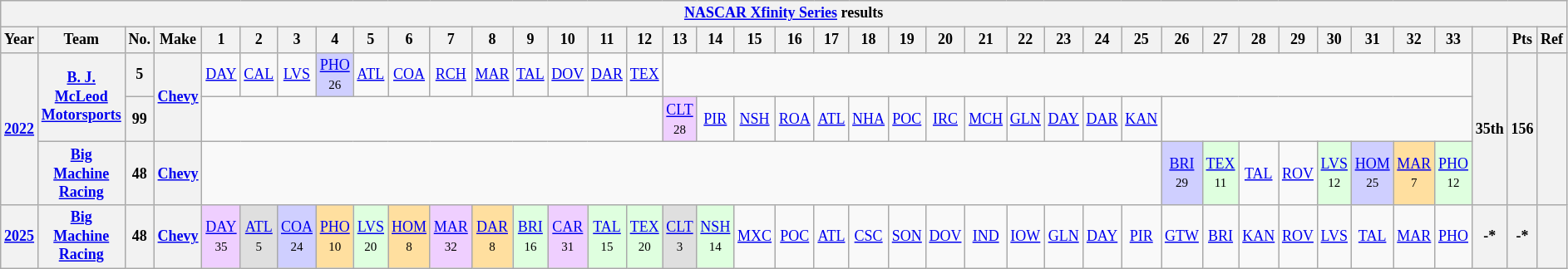<table class="wikitable" style="text-align:center; font-size:75%">
<tr>
<th colspan=40><a href='#'>NASCAR Xfinity Series</a> results</th>
</tr>
<tr>
<th>Year</th>
<th>Team</th>
<th>No.</th>
<th>Make</th>
<th>1</th>
<th>2</th>
<th>3</th>
<th>4</th>
<th>5</th>
<th>6</th>
<th>7</th>
<th>8</th>
<th>9</th>
<th>10</th>
<th>11</th>
<th>12</th>
<th>13</th>
<th>14</th>
<th>15</th>
<th>16</th>
<th>17</th>
<th>18</th>
<th>19</th>
<th>20</th>
<th>21</th>
<th>22</th>
<th>23</th>
<th>24</th>
<th>25</th>
<th>26</th>
<th>27</th>
<th>28</th>
<th>29</th>
<th>30</th>
<th>31</th>
<th>32</th>
<th>33</th>
<th></th>
<th>Pts</th>
<th>Ref</th>
</tr>
<tr>
<th rowspan=3><a href='#'>2022</a></th>
<th rowspan=2><a href='#'>B. J. McLeod Motorsports</a></th>
<th>5</th>
<th rowspan=2><a href='#'>Chevy</a></th>
<td><a href='#'>DAY</a></td>
<td><a href='#'>CAL</a></td>
<td><a href='#'>LVS</a></td>
<td style="background:#CFCFFF;"><a href='#'>PHO</a><br><small>26</small></td>
<td><a href='#'>ATL</a></td>
<td><a href='#'>COA</a></td>
<td><a href='#'>RCH</a></td>
<td><a href='#'>MAR</a></td>
<td><a href='#'>TAL</a></td>
<td><a href='#'>DOV</a></td>
<td><a href='#'>DAR</a></td>
<td><a href='#'>TEX</a></td>
<td colspan=21></td>
<th rowspan=3>35th</th>
<th rowspan=3>156</th>
<th rowspan=3></th>
</tr>
<tr>
<th>99</th>
<td colspan=12></td>
<td style="background:#EFCFFF;"><a href='#'>CLT</a><br><small>28</small></td>
<td><a href='#'>PIR</a></td>
<td><a href='#'>NSH</a></td>
<td><a href='#'>ROA</a></td>
<td><a href='#'>ATL</a></td>
<td><a href='#'>NHA</a></td>
<td><a href='#'>POC</a></td>
<td><a href='#'>IRC</a></td>
<td><a href='#'>MCH</a></td>
<td><a href='#'>GLN</a></td>
<td><a href='#'>DAY</a></td>
<td><a href='#'>DAR</a></td>
<td><a href='#'>KAN</a></td>
<td colspan=8></td>
</tr>
<tr>
<th><a href='#'>Big Machine Racing</a></th>
<th>48</th>
<th><a href='#'>Chevy</a></th>
<td colspan=25></td>
<td style="background:#CFCFFF;"><a href='#'>BRI</a><br><small>29</small></td>
<td style="background:#DFFFDF;"><a href='#'>TEX</a><br><small>11</small></td>
<td><a href='#'>TAL</a></td>
<td><a href='#'>ROV</a></td>
<td style="background:#DFFFDF;"><a href='#'>LVS</a><br><small>12</small></td>
<td style="background:#CFCFFF;"><a href='#'>HOM</a><br><small>25</small></td>
<td style="background:#FFDF9F;"><a href='#'>MAR</a><br><small>7</small></td>
<td style="background:#DFFFDF;"><a href='#'>PHO</a><br><small>12</small></td>
</tr>
<tr>
<th><a href='#'>2025</a></th>
<th><a href='#'>Big Machine Racing</a></th>
<th>48</th>
<th><a href='#'>Chevy</a></th>
<td style="background:#EFCFFF;"><a href='#'>DAY</a><br><small>35</small></td>
<td style="background:#DFDFDF;"><a href='#'>ATL</a><br><small>5</small></td>
<td style="background:#CFCFFF;"><a href='#'>COA</a><br><small>24</small></td>
<td style="background:#FFDF9F;"><a href='#'>PHO</a><br><small>10</small></td>
<td style="background:#DFFFDF;"><a href='#'>LVS</a><br><small>20</small></td>
<td style="background:#FFDF9F;"><a href='#'>HOM</a><br><small>8</small></td>
<td style="background:#EFCFFF;"><a href='#'>MAR</a><br><small>32</small></td>
<td style="background:#FFDF9F;"><a href='#'>DAR</a><br><small>8</small></td>
<td style="background:#DFFFDF;"><a href='#'>BRI</a><br><small>16</small></td>
<td style="background:#EFCFFF;"><a href='#'>CAR</a><br><small>31</small></td>
<td style="background:#DFFFDF;"><a href='#'>TAL</a><br><small>15</small></td>
<td style="background:#DFFFDF;"><a href='#'>TEX</a><br><small>20</small></td>
<td style="background:#DFDFDF;"><a href='#'>CLT</a><br><small>3</small></td>
<td style="background:#DFFFDF;"><a href='#'>NSH</a><br><small>14</small></td>
<td><a href='#'>MXC</a></td>
<td><a href='#'>POC</a></td>
<td><a href='#'>ATL</a></td>
<td><a href='#'>CSC</a></td>
<td><a href='#'>SON</a></td>
<td><a href='#'>DOV</a></td>
<td><a href='#'>IND</a></td>
<td><a href='#'>IOW</a></td>
<td><a href='#'>GLN</a></td>
<td><a href='#'>DAY</a></td>
<td><a href='#'>PIR</a></td>
<td><a href='#'>GTW</a></td>
<td><a href='#'>BRI</a></td>
<td><a href='#'>KAN</a></td>
<td><a href='#'>ROV</a></td>
<td><a href='#'>LVS</a></td>
<td><a href='#'>TAL</a></td>
<td><a href='#'>MAR</a></td>
<td><a href='#'>PHO</a></td>
<th>-*</th>
<th>-*</th>
<th></th>
</tr>
</table>
